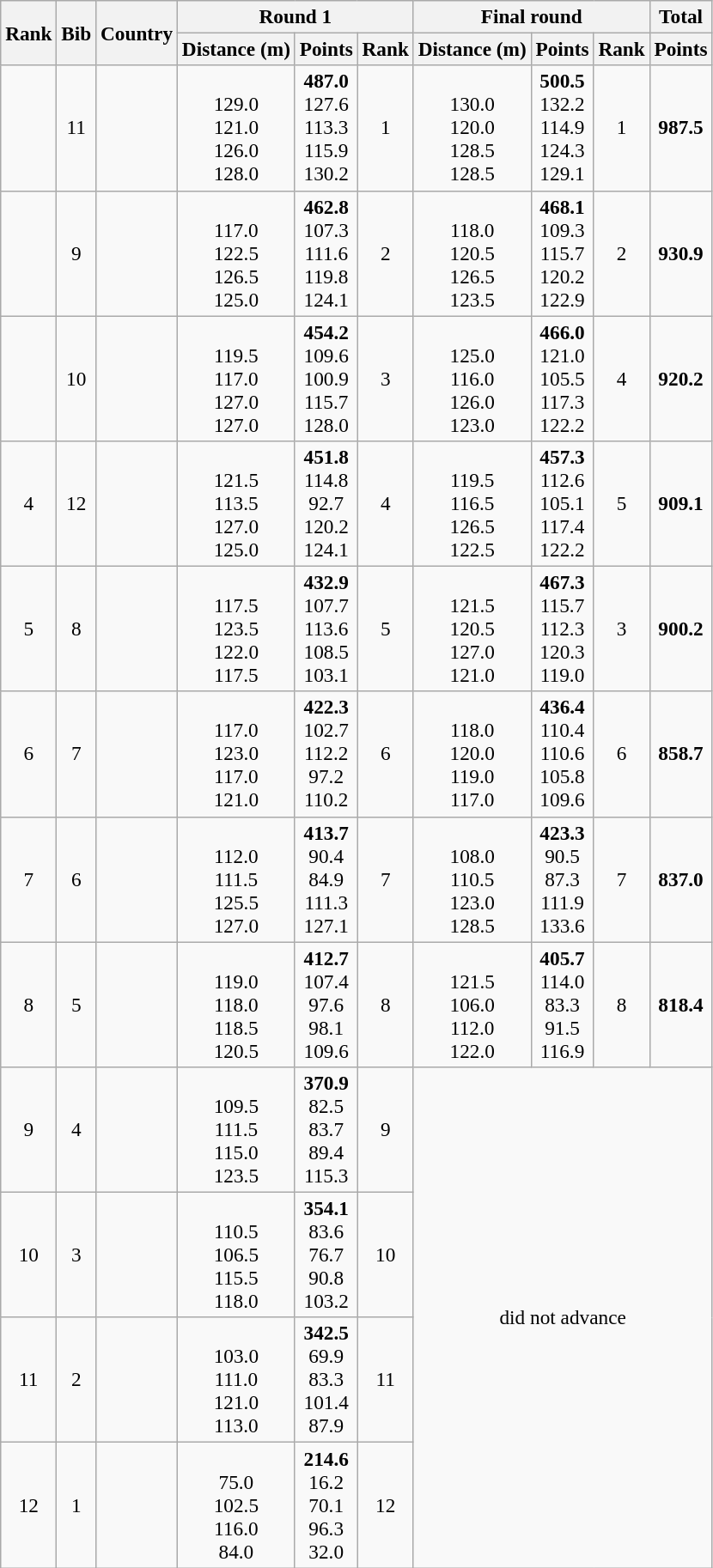<table class="wikitable sortable" style="text-align:center;font-size:97%">
<tr>
<th rowspan=2>Rank</th>
<th rowspan=2>Bib</th>
<th rowspan=2>Country</th>
<th colspan=3>Round 1</th>
<th colspan=3>Final round</th>
<th>Total</th>
</tr>
<tr>
<th>Distance (m)</th>
<th>Points</th>
<th>Rank</th>
<th>Distance (m)</th>
<th>Points</th>
<th>Rank</th>
<th>Points</th>
</tr>
<tr>
<td></td>
<td>11</td>
<td align=left><br></td>
<td><br>129.0<br>121.0<br>126.0<br>128.0</td>
<td><strong>487.0</strong><br>127.6<br>113.3<br>115.9<br>130.2</td>
<td>1</td>
<td><br>130.0<br>120.0<br>128.5<br>128.5</td>
<td><strong>500.5</strong><br>132.2<br>114.9<br>124.3<br>129.1</td>
<td>1</td>
<td><strong>987.5</strong></td>
</tr>
<tr>
<td></td>
<td>9</td>
<td align=left><br></td>
<td><br>117.0<br>122.5<br>126.5<br>125.0</td>
<td><strong>462.8</strong><br>107.3<br>111.6<br>119.8<br>124.1</td>
<td>2</td>
<td><br>118.0<br>120.5<br>126.5<br>123.5</td>
<td><strong>468.1</strong><br>109.3<br>115.7<br>120.2<br>122.9</td>
<td>2</td>
<td><strong>930.9</strong></td>
</tr>
<tr>
<td></td>
<td>10</td>
<td align=left><br></td>
<td><br>119.5<br>117.0<br>127.0<br>127.0</td>
<td><strong>454.2</strong><br>109.6<br>100.9<br>115.7<br>128.0</td>
<td>3</td>
<td><br>125.0<br>116.0<br>126.0<br>123.0</td>
<td><strong>466.0</strong><br>121.0<br>105.5<br>117.3<br>122.2</td>
<td>4</td>
<td><strong>920.2</strong></td>
</tr>
<tr>
<td>4</td>
<td>12</td>
<td align=left><br></td>
<td><br>121.5<br>113.5<br>127.0<br>125.0</td>
<td><strong>451.8</strong><br>114.8<br>92.7<br>120.2<br>124.1</td>
<td>4</td>
<td><br>119.5<br>116.5<br>126.5<br>122.5</td>
<td><strong>457.3</strong><br>112.6<br>105.1<br>117.4<br>122.2</td>
<td>5</td>
<td><strong>909.1</strong></td>
</tr>
<tr>
<td>5</td>
<td>8</td>
<td align=left><br></td>
<td><br>117.5<br>123.5<br>122.0<br>117.5</td>
<td><strong>432.9</strong><br>107.7<br>113.6<br>108.5<br>103.1</td>
<td>5</td>
<td><br>121.5<br>120.5<br>127.0<br>121.0</td>
<td><strong>467.3</strong><br>115.7<br>112.3<br>120.3<br>119.0</td>
<td>3</td>
<td><strong>900.2</strong></td>
</tr>
<tr>
<td>6</td>
<td>7</td>
<td align=left><br></td>
<td><br>117.0<br>123.0<br>117.0<br>121.0</td>
<td><strong>422.3</strong><br>102.7<br>112.2<br>97.2<br>110.2</td>
<td>6</td>
<td><br>118.0<br>120.0<br>119.0<br>117.0</td>
<td><strong>436.4</strong><br>110.4<br>110.6<br>105.8<br>109.6</td>
<td>6</td>
<td><strong>858.7</strong></td>
</tr>
<tr>
<td>7</td>
<td>6</td>
<td align=left><br></td>
<td><br>112.0<br>111.5<br>125.5<br>127.0</td>
<td><strong>413.7</strong><br>90.4<br>84.9<br>111.3<br>127.1</td>
<td>7</td>
<td><br>108.0<br>110.5<br>123.0<br>128.5</td>
<td><strong>423.3</strong><br>90.5<br>87.3<br>111.9<br>133.6</td>
<td>7</td>
<td><strong>837.0</strong></td>
</tr>
<tr>
<td>8</td>
<td>5</td>
<td align=left><br></td>
<td><br>119.0<br>118.0<br>118.5<br>120.5</td>
<td><strong>412.7</strong><br>107.4<br>97.6<br>98.1<br>109.6</td>
<td>8</td>
<td><br>121.5<br>106.0<br>112.0<br>122.0</td>
<td><strong>405.7</strong><br>114.0<br>83.3<br>91.5<br>116.9</td>
<td>8</td>
<td><strong>818.4</strong></td>
</tr>
<tr>
<td>9</td>
<td>4</td>
<td align=left><br></td>
<td><br>109.5<br>111.5<br>115.0<br>123.5</td>
<td><strong>370.9</strong><br>82.5<br>83.7<br>89.4<br>115.3</td>
<td>9</td>
<td colspan=4 rowspan=4>did not advance</td>
</tr>
<tr>
<td>10</td>
<td>3</td>
<td align=left><br></td>
<td><br>110.5<br>106.5<br>115.5<br>118.0</td>
<td><strong>354.1</strong><br>83.6<br>76.7<br>90.8<br>103.2</td>
<td>10</td>
</tr>
<tr>
<td>11</td>
<td>2</td>
<td align=left><br></td>
<td><br>103.0<br>111.0<br>121.0<br>113.0</td>
<td><strong>342.5</strong><br>69.9<br>83.3<br>101.4<br>87.9</td>
<td>11</td>
</tr>
<tr>
<td>12</td>
<td>1</td>
<td align=left><br></td>
<td><br>75.0<br>102.5<br>116.0<br>84.0</td>
<td><strong>214.6</strong><br>16.2<br>70.1<br>96.3<br>32.0</td>
<td>12</td>
</tr>
</table>
